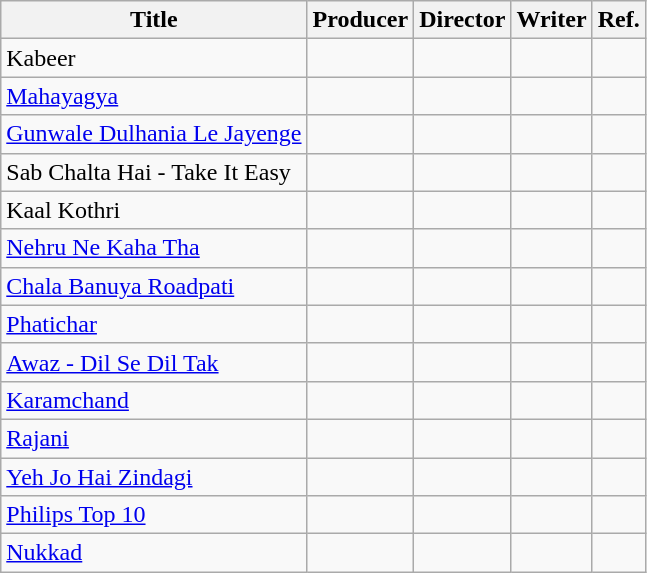<table class="wikitable">
<tr>
<th>Title</th>
<th>Producer</th>
<th>Director</th>
<th>Writer</th>
<th>Ref.</th>
</tr>
<tr>
<td>Kabeer</td>
<td></td>
<td></td>
<td></td>
<td></td>
</tr>
<tr>
<td><a href='#'>Mahayagya</a></td>
<td></td>
<td></td>
<td></td>
<td></td>
</tr>
<tr>
<td><a href='#'>Gunwale Dulhania Le Jayenge</a></td>
<td></td>
<td></td>
<td></td>
<td></td>
</tr>
<tr>
<td>Sab Chalta Hai - Take It Easy</td>
<td></td>
<td></td>
<td></td>
<td></td>
</tr>
<tr>
<td>Kaal Kothri</td>
<td></td>
<td></td>
<td></td>
<td></td>
</tr>
<tr>
<td><a href='#'>Nehru Ne Kaha Tha</a></td>
<td></td>
<td></td>
<td></td>
<td></td>
</tr>
<tr>
<td><a href='#'>Chala Banuya Roadpati</a></td>
<td></td>
<td></td>
<td></td>
<td></td>
</tr>
<tr>
<td><a href='#'>Phatichar</a></td>
<td></td>
<td></td>
<td></td>
<td></td>
</tr>
<tr>
<td><a href='#'>Awaz - Dil Se Dil Tak</a></td>
<td></td>
<td></td>
<td></td>
<td></td>
</tr>
<tr>
<td><a href='#'>Karamchand</a></td>
<td></td>
<td></td>
<td></td>
<td></td>
</tr>
<tr>
<td><a href='#'>Rajani</a></td>
<td></td>
<td></td>
<td></td>
<td></td>
</tr>
<tr>
<td><a href='#'>Yeh Jo Hai Zindagi</a></td>
<td></td>
<td></td>
<td></td>
<td></td>
</tr>
<tr>
<td><a href='#'>Philips Top 10</a></td>
<td></td>
<td></td>
<td></td>
<td></td>
</tr>
<tr>
<td><a href='#'>Nukkad</a></td>
<td></td>
<td></td>
<td></td>
<td></td>
</tr>
</table>
